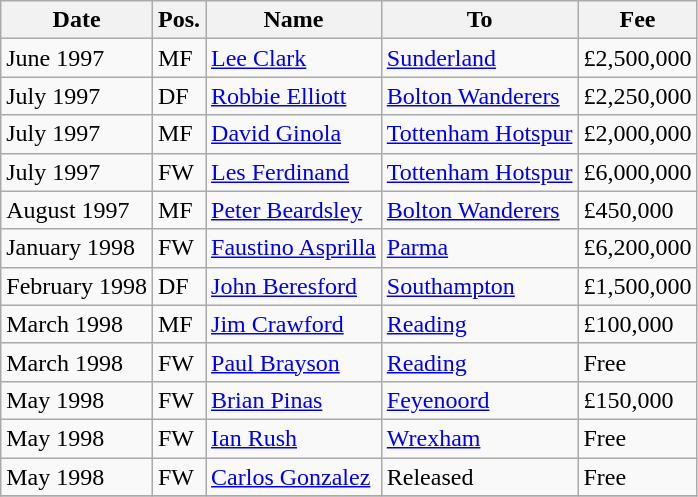<table class="wikitable">
<tr>
<th>Date</th>
<th>Pos.</th>
<th>Name</th>
<th>To</th>
<th>Fee</th>
</tr>
<tr>
<td>June 1997</td>
<td>MF</td>
<td> <a href='#'>Lee Clark</a></td>
<td> <a href='#'>Sunderland</a></td>
<td>£2,500,000</td>
</tr>
<tr>
<td>July 1997</td>
<td>DF</td>
<td> <a href='#'>Robbie Elliott</a></td>
<td> <a href='#'>Bolton Wanderers</a></td>
<td>£2,250,000</td>
</tr>
<tr>
<td>July 1997</td>
<td>MF</td>
<td> <a href='#'>David Ginola</a></td>
<td> <a href='#'>Tottenham Hotspur</a></td>
<td>£2,000,000</td>
</tr>
<tr>
<td>July 1997</td>
<td>FW</td>
<td> <a href='#'>Les Ferdinand</a></td>
<td> <a href='#'>Tottenham Hotspur</a></td>
<td>£6,000,000</td>
</tr>
<tr>
<td>August 1997</td>
<td>MF</td>
<td> <a href='#'>Peter Beardsley</a></td>
<td> <a href='#'>Bolton Wanderers</a></td>
<td>£450,000</td>
</tr>
<tr>
<td>January 1998</td>
<td>FW</td>
<td> <a href='#'>Faustino Asprilla</a></td>
<td> <a href='#'>Parma</a></td>
<td>£6,200,000</td>
</tr>
<tr>
<td>February 1998</td>
<td>DF</td>
<td> <a href='#'>John Beresford</a></td>
<td> <a href='#'>Southampton</a></td>
<td>£1,500,000</td>
</tr>
<tr>
<td>March 1998</td>
<td>MF</td>
<td> <a href='#'>Jim Crawford</a></td>
<td> <a href='#'>Reading</a></td>
<td>£100,000</td>
</tr>
<tr>
<td>March 1998</td>
<td>FW</td>
<td> <a href='#'>Paul Brayson</a></td>
<td> <a href='#'>Reading</a></td>
<td>Free</td>
</tr>
<tr>
<td>May 1998</td>
<td>FW</td>
<td> <a href='#'>Brian Pinas</a></td>
<td> <a href='#'>Feyenoord</a></td>
<td>£150,000</td>
</tr>
<tr>
<td>May 1998</td>
<td>FW</td>
<td> <a href='#'>Ian Rush</a></td>
<td> <a href='#'>Wrexham</a></td>
<td>Free</td>
</tr>
<tr>
<td>May 1998</td>
<td>FW</td>
<td> <a href='#'>Carlos Gonzalez</a></td>
<td>Released</td>
<td>Free</td>
</tr>
<tr>
</tr>
</table>
